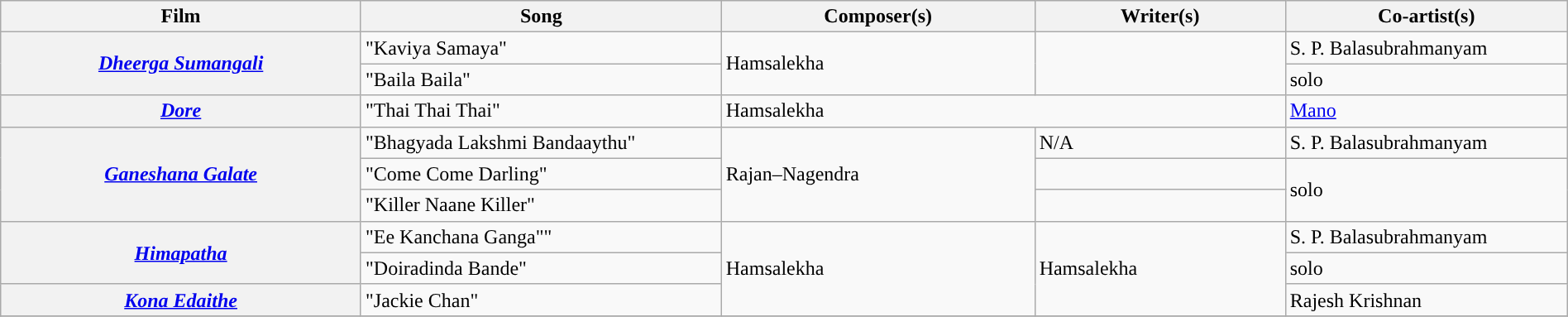<table class="wikitable plainrowheaders" width="100%" textcolor:#000;">
<tr style="background:#b0e0e66;">
<th scope="col" width=23%><strong>Film</strong></th>
<th scope="col" width=23%><strong>Song</strong></th>
<th scope="col" width=20%><strong>Composer(s)</strong></th>
<th scope="col" width=16%><strong>Writer(s)</strong></th>
<th scope="col" width=18%><strong>Co-artist(s)</strong></th>
</tr>
<tr>
<th Rowspan=2><em><a href='#'>Dheerga Sumangali</a></em></th>
<td>"Kaviya Samaya"</td>
<td rowspan=2>Hamsalekha</td>
<td rowspan=2></td>
<td>S. P. Balasubrahmanyam</td>
</tr>
<tr>
<td>"Baila Baila"</td>
<td>solo</td>
</tr>
<tr>
<th Rowspan=><em><a href='#'>Dore</a></em></th>
<td>"Thai Thai Thai"</td>
<td colspan=2>Hamsalekha</td>
<td><a href='#'>Mano</a></td>
</tr>
<tr>
<th Rowspan=3><em><a href='#'>Ganeshana Galate</a></em></th>
<td>"Bhagyada Lakshmi Bandaaythu"</td>
<td rowspan=3>Rajan–Nagendra</td>
<td roespan=3>N/A</td>
<td>S. P. Balasubrahmanyam</td>
</tr>
<tr>
<td>"Come Come Darling"</td>
<td></td>
<td rowspan=2>solo</td>
</tr>
<tr>
<td>"Killer Naane Killer"</td>
</tr>
<tr>
<th rowspan=2><em><a href='#'>Himapatha</a></em></th>
<td>"Ee Kanchana Ganga""</td>
<td rowspan=3>Hamsalekha</td>
<td rowspan=3>Hamsalekha</td>
<td>S. P. Balasubrahmanyam</td>
</tr>
<tr>
<td>"Doiradinda Bande"</td>
<td>solo</td>
</tr>
<tr>
<th><em><a href='#'>Kona Edaithe</a></em></th>
<td>"Jackie Chan"</td>
<td>Rajesh Krishnan</td>
</tr>
<tr>
</tr>
</table>
